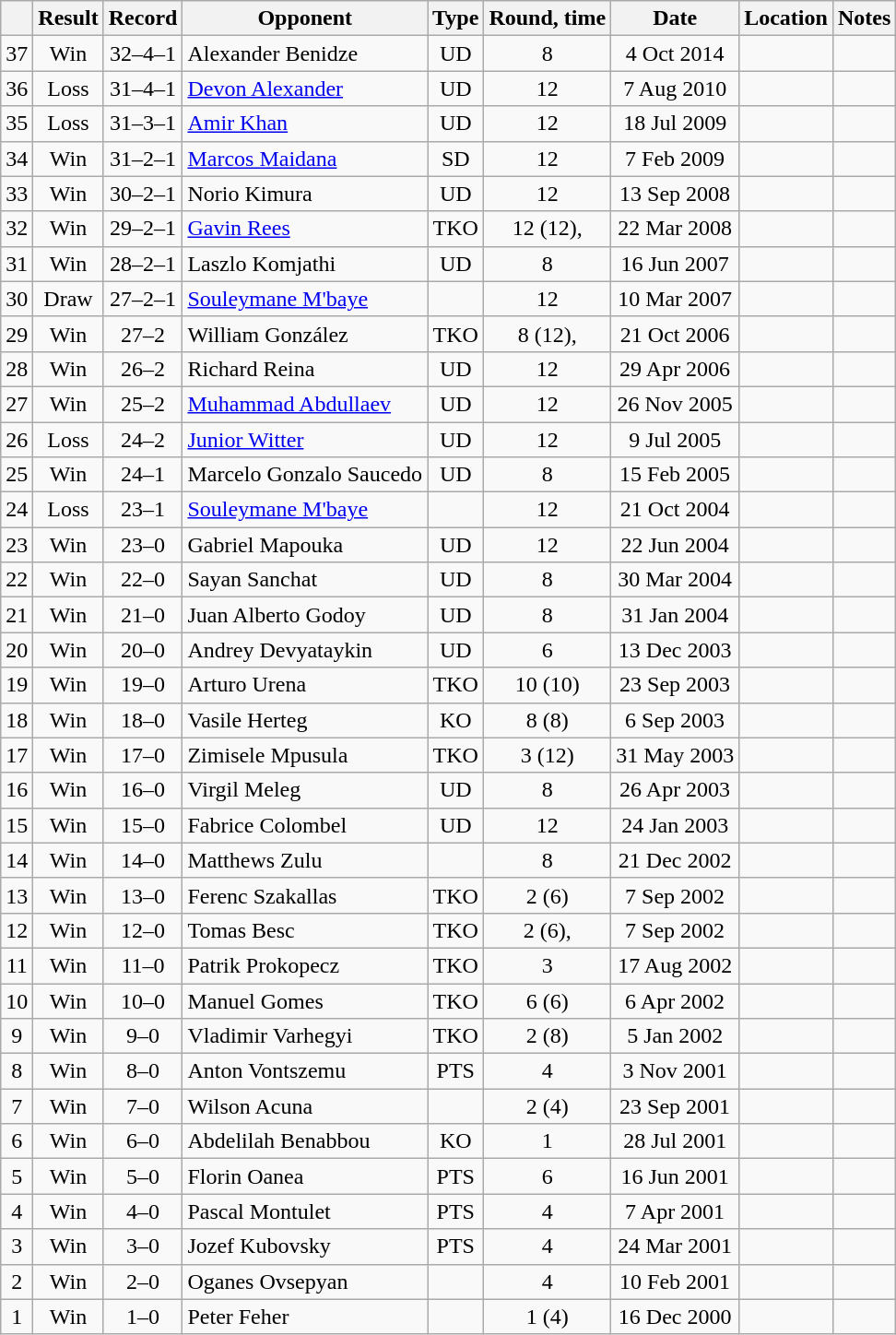<table class="wikitable" style="text-align:center">
<tr>
<th></th>
<th>Result</th>
<th>Record</th>
<th>Opponent</th>
<th>Type</th>
<th>Round, time</th>
<th>Date</th>
<th>Location</th>
<th>Notes</th>
</tr>
<tr>
<td>37</td>
<td>Win</td>
<td>32–4–1</td>
<td style="text-align:left;">Alexander Benidze</td>
<td>UD</td>
<td>8</td>
<td>4 Oct 2014</td>
<td style="text-align:left;"></td>
<td></td>
</tr>
<tr>
<td>36</td>
<td>Loss</td>
<td>31–4–1</td>
<td style="text-align:left;"><a href='#'>Devon Alexander</a></td>
<td>UD</td>
<td>12</td>
<td>7 Aug 2010</td>
<td style="text-align:left;"></td>
<td style="text-align:left;"></td>
</tr>
<tr>
<td>35</td>
<td>Loss</td>
<td>31–3–1</td>
<td style="text-align:left;"><a href='#'>Amir Khan</a></td>
<td>UD</td>
<td>12</td>
<td>18 Jul 2009</td>
<td style="text-align:left;"></td>
<td style="text-align:left;"></td>
</tr>
<tr>
<td>34</td>
<td>Win</td>
<td>31–2–1</td>
<td style="text-align:left;"><a href='#'>Marcos Maidana</a></td>
<td>SD</td>
<td>12</td>
<td>7 Feb 2009</td>
<td style="text-align:left;"></td>
<td style="text-align:left;"></td>
</tr>
<tr>
<td>33</td>
<td>Win</td>
<td>30–2–1</td>
<td style="text-align:left;">Norio Kimura</td>
<td>UD</td>
<td>12</td>
<td>13 Sep 2008</td>
<td style="text-align:left;"></td>
<td style="text-align:left;"></td>
</tr>
<tr>
<td>32</td>
<td>Win</td>
<td>29–2–1</td>
<td style="text-align:left;"><a href='#'>Gavin Rees</a></td>
<td>TKO</td>
<td>12 (12), </td>
<td>22 Mar 2008</td>
<td style="text-align:left;"></td>
<td style="text-align:left;"></td>
</tr>
<tr>
<td>31</td>
<td>Win</td>
<td>28–2–1</td>
<td style="text-align:left;">Laszlo Komjathi</td>
<td>UD</td>
<td>8</td>
<td>16 Jun 2007</td>
<td style="text-align:left;"></td>
<td></td>
</tr>
<tr>
<td>30</td>
<td>Draw</td>
<td>27–2–1</td>
<td style="text-align:left;"><a href='#'>Souleymane M'baye</a></td>
<td></td>
<td>12</td>
<td>10 Mar 2007</td>
<td style="text-align:left;"></td>
<td style="text-align:left;"></td>
</tr>
<tr>
<td>29</td>
<td>Win</td>
<td>27–2</td>
<td style="text-align:left;">William González</td>
<td>TKO</td>
<td>8 (12), </td>
<td>21 Oct 2006</td>
<td style="text-align:left;"></td>
<td style="text-align:left;"></td>
</tr>
<tr>
<td>28</td>
<td>Win</td>
<td>26–2</td>
<td style="text-align:left;">Richard Reina</td>
<td>UD</td>
<td>12</td>
<td>29 Apr 2006</td>
<td style="text-align:left;"></td>
<td style="text-align:left;"></td>
</tr>
<tr>
<td>27</td>
<td>Win</td>
<td>25–2</td>
<td style="text-align:left;"><a href='#'>Muhammad Abdullaev</a></td>
<td>UD</td>
<td>12</td>
<td>26 Nov 2005</td>
<td style="text-align:left;"></td>
<td style="text-align:left;"></td>
</tr>
<tr>
<td>26</td>
<td>Loss</td>
<td>24–2</td>
<td style="text-align:left;"><a href='#'>Junior Witter</a></td>
<td>UD</td>
<td>12</td>
<td>9 Jul 2005</td>
<td style="text-align:left;"></td>
<td style="text-align:left;"></td>
</tr>
<tr>
<td>25</td>
<td>Win</td>
<td>24–1</td>
<td style="text-align:left;">Marcelo Gonzalo Saucedo</td>
<td>UD</td>
<td>8</td>
<td>15 Feb 2005</td>
<td style="text-align:left;"></td>
<td></td>
</tr>
<tr>
<td>24</td>
<td>Loss</td>
<td>23–1</td>
<td style="text-align:left;"><a href='#'>Souleymane M'baye</a></td>
<td></td>
<td>12</td>
<td>21 Oct 2004</td>
<td style="text-align:left;"></td>
<td></td>
</tr>
<tr>
<td>23</td>
<td>Win</td>
<td>23–0</td>
<td style="text-align:left;">Gabriel Mapouka</td>
<td>UD</td>
<td>12</td>
<td>22 Jun 2004</td>
<td style="text-align:left;"></td>
<td style="text-align:left;"></td>
</tr>
<tr>
<td>22</td>
<td>Win</td>
<td>22–0</td>
<td style="text-align:left;">Sayan Sanchat</td>
<td>UD</td>
<td>8</td>
<td>30 Mar 2004</td>
<td style="text-align:left;"></td>
<td></td>
</tr>
<tr>
<td>21</td>
<td>Win</td>
<td>21–0</td>
<td style="text-align:left;">Juan Alberto Godoy</td>
<td>UD</td>
<td>8</td>
<td>31 Jan 2004</td>
<td style="text-align:left;"></td>
<td></td>
</tr>
<tr>
<td>20</td>
<td>Win</td>
<td>20–0</td>
<td style="text-align:left;">Andrey Devyataykin</td>
<td>UD</td>
<td>6</td>
<td>13 Dec 2003</td>
<td style="text-align:left;"></td>
<td></td>
</tr>
<tr>
<td>19</td>
<td>Win</td>
<td>19–0</td>
<td style="text-align:left;">Arturo Urena</td>
<td>TKO</td>
<td>10 (10)</td>
<td>23 Sep 2003</td>
<td style="text-align:left;"></td>
<td></td>
</tr>
<tr>
<td>18</td>
<td>Win</td>
<td>18–0</td>
<td style="text-align:left;">Vasile Herteg</td>
<td>KO</td>
<td>8 (8)</td>
<td>6 Sep 2003</td>
<td style="text-align:left;"></td>
<td></td>
</tr>
<tr>
<td>17</td>
<td>Win</td>
<td>17–0</td>
<td style="text-align:left;">Zimisele Mpusula</td>
<td>TKO</td>
<td>3 (12)</td>
<td>31 May 2003</td>
<td style="text-align:left;"></td>
<td style="text-align:left;"></td>
</tr>
<tr>
<td>16</td>
<td>Win</td>
<td>16–0</td>
<td style="text-align:left;">Virgil Meleg</td>
<td>UD</td>
<td>8</td>
<td>26 Apr 2003</td>
<td style="text-align:left;"></td>
<td></td>
</tr>
<tr>
<td>15</td>
<td>Win</td>
<td>15–0</td>
<td style="text-align:left;">Fabrice Colombel</td>
<td>UD</td>
<td>12</td>
<td>24 Jan 2003</td>
<td style="text-align:left;"></td>
<td style="text-align:left;"></td>
</tr>
<tr>
<td>14</td>
<td>Win</td>
<td>14–0</td>
<td style="text-align:left;">Matthews Zulu</td>
<td></td>
<td>8</td>
<td>21 Dec 2002</td>
<td style="text-align:left;"></td>
<td></td>
</tr>
<tr>
<td>13</td>
<td>Win</td>
<td>13–0</td>
<td style="text-align:left;">Ferenc Szakallas</td>
<td>TKO</td>
<td>2 (6)</td>
<td>7 Sep 2002</td>
<td style="text-align:left;"></td>
<td></td>
</tr>
<tr>
<td>12</td>
<td>Win</td>
<td>12–0</td>
<td style="text-align:left;">Tomas Besc</td>
<td>TKO</td>
<td>2 (6), </td>
<td>7 Sep 2002</td>
<td style="text-align:left;"></td>
<td></td>
</tr>
<tr>
<td>11</td>
<td>Win</td>
<td>11–0</td>
<td style="text-align:left;">Patrik Prokopecz</td>
<td>TKO</td>
<td>3</td>
<td>17 Aug 2002</td>
<td style="text-align:left;"></td>
<td></td>
</tr>
<tr>
<td>10</td>
<td>Win</td>
<td>10–0</td>
<td style="text-align:left;">Manuel Gomes</td>
<td>TKO</td>
<td>6 (6)</td>
<td>6 Apr 2002</td>
<td style="text-align:left;"></td>
<td></td>
</tr>
<tr>
<td>9</td>
<td>Win</td>
<td>9–0</td>
<td style="text-align:left;">Vladimir Varhegyi</td>
<td>TKO</td>
<td>2 (8)</td>
<td>5 Jan 2002</td>
<td style="text-align:left;"></td>
<td></td>
</tr>
<tr>
<td>8</td>
<td>Win</td>
<td>8–0</td>
<td style="text-align:left;">Anton Vontszemu</td>
<td>PTS</td>
<td>4</td>
<td>3 Nov 2001</td>
<td style="text-align:left;"></td>
<td></td>
</tr>
<tr>
<td>7</td>
<td>Win</td>
<td>7–0</td>
<td style="text-align:left;">Wilson Acuna</td>
<td></td>
<td>2 (4)</td>
<td>23 Sep 2001</td>
<td style="text-align:left;"></td>
<td></td>
</tr>
<tr>
<td>6</td>
<td>Win</td>
<td>6–0</td>
<td style="text-align:left;">Abdelilah Benabbou</td>
<td>KO</td>
<td>1</td>
<td>28 Jul 2001</td>
<td style="text-align:left;"></td>
<td></td>
</tr>
<tr>
<td>5</td>
<td>Win</td>
<td>5–0</td>
<td style="text-align:left;">Florin Oanea</td>
<td>PTS</td>
<td>6</td>
<td>16 Jun 2001</td>
<td style="text-align:left;"></td>
<td></td>
</tr>
<tr>
<td>4</td>
<td>Win</td>
<td>4–0</td>
<td style="text-align:left;">Pascal Montulet</td>
<td>PTS</td>
<td>4</td>
<td>7 Apr 2001</td>
<td style="text-align:left;"></td>
<td></td>
</tr>
<tr>
<td>3</td>
<td>Win</td>
<td>3–0</td>
<td style="text-align:left;">Jozef Kubovsky</td>
<td>PTS</td>
<td>4</td>
<td>24 Mar 2001</td>
<td style="text-align:left;"></td>
<td></td>
</tr>
<tr>
<td>2</td>
<td>Win</td>
<td>2–0</td>
<td style="text-align:left;">Oganes Ovsepyan</td>
<td></td>
<td>4</td>
<td>10 Feb 2001</td>
<td style="text-align:left;"></td>
<td></td>
</tr>
<tr>
<td>1</td>
<td>Win</td>
<td>1–0</td>
<td style="text-align:left;">Peter Feher</td>
<td></td>
<td>1 (4)</td>
<td>16 Dec 2000</td>
<td style="text-align:left;"></td>
<td></td>
</tr>
</table>
